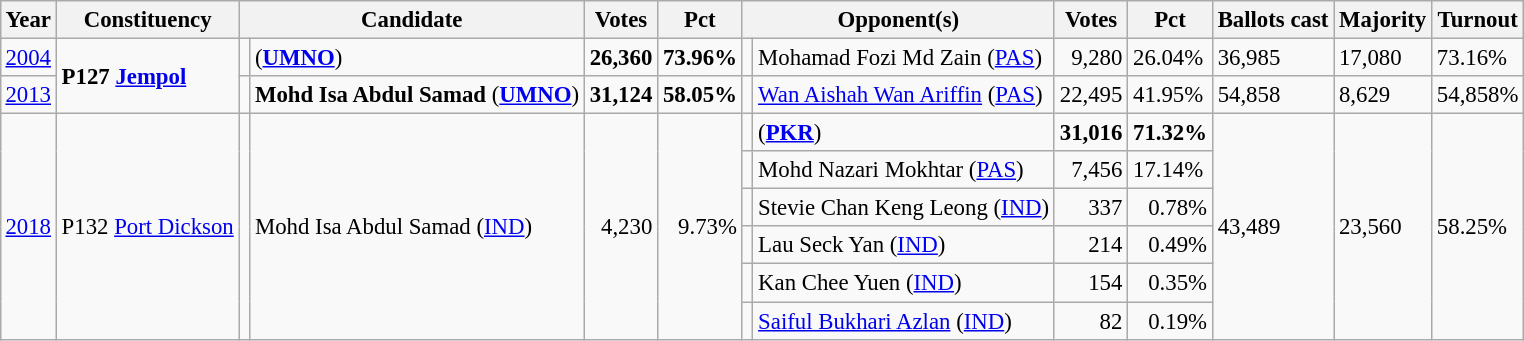<table class="wikitable" style="margin:0.5em ; font-size:95%">
<tr>
<th>Year</th>
<th>Constituency</th>
<th colspan=2>Candidate</th>
<th>Votes</th>
<th>Pct</th>
<th colspan=2>Opponent(s)</th>
<th>Votes</th>
<th>Pct</th>
<th>Ballots cast</th>
<th>Majority</th>
<th>Turnout</th>
</tr>
<tr>
<td><a href='#'>2004</a></td>
<td rowspan=2><strong>P127 <a href='#'>Jempol</a></strong></td>
<td></td>
<td> (<a href='#'><strong>UMNO</strong></a>)</td>
<td align="right"><strong>26,360</strong></td>
<td><strong>73.96%</strong></td>
<td></td>
<td>Mohamad Fozi Md Zain (<a href='#'>PAS</a>)</td>
<td align="right">9,280</td>
<td>26.04%</td>
<td>36,985</td>
<td>17,080</td>
<td>73.16%</td>
</tr>
<tr>
<td><a href='#'>2013</a></td>
<td></td>
<td><strong>Mohd Isa Abdul Samad</strong> (<a href='#'><strong>UMNO</strong></a>)</td>
<td align="right"><strong>31,124</strong></td>
<td><strong>58.05%</strong></td>
<td></td>
<td><a href='#'>Wan Aishah Wan Ariffin</a> (<a href='#'>PAS</a>)</td>
<td align="right">22,495</td>
<td>41.95%</td>
<td>54,858</td>
<td>8,629</td>
<td>54,858%</td>
</tr>
<tr>
<td rowspan=6><a href='#'>2018</a></td>
<td rowspan=6>P132 <a href='#'>Port Dickson</a></td>
<td rowspan=6 ></td>
<td rowspan=6>Mohd Isa Abdul Samad (<a href='#'>IND</a>)</td>
<td rowspan=6 align="right">4,230</td>
<td rowspan=6 align="right">9.73%</td>
<td></td>
<td> (<a href='#'><strong>PKR</strong></a>)</td>
<td align="right"><strong>31,016</strong></td>
<td><strong>71.32%</strong></td>
<td rowspan=6>43,489</td>
<td rowspan=6>23,560</td>
<td rowspan=6>58.25%</td>
</tr>
<tr>
<td></td>
<td>Mohd Nazari Mokhtar (<a href='#'>PAS</a>)</td>
<td align="right">7,456</td>
<td>17.14%</td>
</tr>
<tr>
<td></td>
<td>Stevie Chan Keng Leong (<a href='#'>IND</a>)</td>
<td align="right">337</td>
<td align="right">0.78%</td>
</tr>
<tr>
<td></td>
<td>Lau Seck Yan (<a href='#'>IND</a>)</td>
<td align="right">214</td>
<td align="right">0.49%</td>
</tr>
<tr>
<td></td>
<td>Kan Chee Yuen (<a href='#'>IND</a>)</td>
<td align="right">154</td>
<td align="right">0.35%</td>
</tr>
<tr>
<td></td>
<td><a href='#'>Saiful Bukhari Azlan</a> (<a href='#'>IND</a>)</td>
<td align="right">82</td>
<td align="right">0.19%</td>
</tr>
</table>
